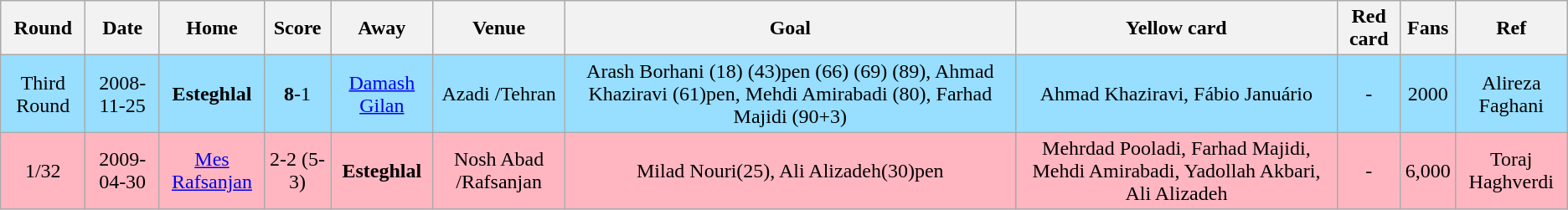<table class="wikitable" style="text-align:center">
<tr>
<th>Round</th>
<th>Date</th>
<th>Home</th>
<th>Score</th>
<th>Away</th>
<th>Venue</th>
<th>Goal </th>
<th>Yellow card </th>
<th>Red card </th>
<th>Fans</th>
<th>Ref</th>
</tr>
<tr style="background: #97DEFF;">
<td>Third Round</td>
<td>2008-11-25</td>
<td><strong>Esteghlal</strong></td>
<td><strong>8</strong>-1</td>
<td><a href='#'>Damash Gilan</a></td>
<td>Azadi /Tehran</td>
<td>Arash Borhani (18) (43)pen (66) (69) (89), Ahmad Khaziravi (61)pen, Mehdi Amirabadi (80), Farhad Majidi (90+3)</td>
<td>Ahmad Khaziravi, Fábio Januário</td>
<td>-</td>
<td>2000</td>
<td>Alireza Faghani</td>
</tr>
<tr style="background: #ffb6c1;">
<td>1/32</td>
<td>2009-04-30</td>
<td><a href='#'>Mes Rafsanjan</a></td>
<td>2-2 (5-3)</td>
<td><strong>Esteghlal</strong></td>
<td>Nosh Abad /Rafsanjan</td>
<td>Milad Nouri(25), Ali Alizadeh(30)pen</td>
<td>Mehrdad Pooladi, Farhad Majidi, Mehdi Amirabadi, Yadollah Akbari, Ali Alizadeh</td>
<td>-</td>
<td>6,000</td>
<td>Toraj Haghverdi</td>
</tr>
</table>
